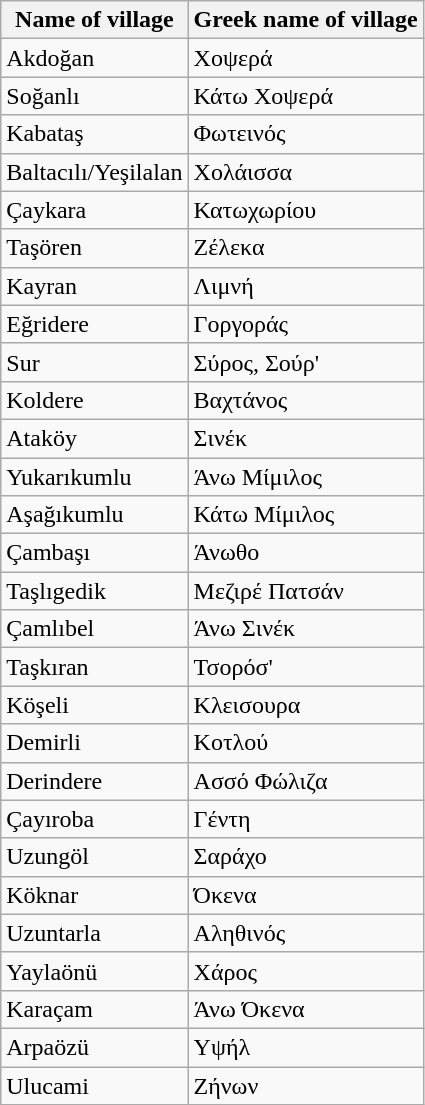<table class="wikitable sortable">
<tr>
<th>Name of village</th>
<th>Greek name of village</th>
</tr>
<tr>
<td>Akdoğan</td>
<td>Χοψερά</td>
</tr>
<tr>
<td>Soğanlı</td>
<td>Κάτω Χοψερά</td>
</tr>
<tr>
<td>Kabataş</td>
<td>Φωτεινός</td>
</tr>
<tr>
<td>Baltacılı/Yeşilalan</td>
<td>Χολάισσα</td>
</tr>
<tr>
<td>Çaykara</td>
<td>Κατωχωρίου</td>
</tr>
<tr>
<td>Taşören</td>
<td>Ζέλεκα</td>
</tr>
<tr>
<td>Kayran</td>
<td>Λιμνή</td>
</tr>
<tr>
<td>Eğridere</td>
<td>Γοργοράς</td>
</tr>
<tr>
<td>Sur</td>
<td>Σύρος, Σούρ'</td>
</tr>
<tr>
<td>Koldere</td>
<td>Βαχτάνος</td>
</tr>
<tr>
<td>Ataköy</td>
<td>Σινέκ</td>
</tr>
<tr>
<td>Yukarıkumlu</td>
<td>Άνω Μίμιλος</td>
</tr>
<tr>
<td>Aşağıkumlu</td>
<td>Κάτω Μίμιλος</td>
</tr>
<tr>
<td>Çambaşı</td>
<td>Άνωθο</td>
</tr>
<tr>
<td>Taşlıgedik</td>
<td>Μεζιρέ Πατσάν</td>
</tr>
<tr>
<td>Çamlıbel</td>
<td>Άνω Σινέκ</td>
</tr>
<tr>
<td>Taşkıran</td>
<td>Τσορόσ'</td>
</tr>
<tr>
<td>Köşeli</td>
<td>Κλεισουρα</td>
</tr>
<tr>
<td>Demirli</td>
<td>Κοτλού</td>
</tr>
<tr>
<td>Derindere</td>
<td>Ασσό Φώλιζα</td>
</tr>
<tr>
<td>Çayıroba</td>
<td>Γέντη</td>
</tr>
<tr>
<td>Uzungöl</td>
<td>Σαράχο</td>
</tr>
<tr>
<td>Köknar</td>
<td>Όκενα</td>
</tr>
<tr>
<td>Uzuntarla</td>
<td>Αληθινός</td>
</tr>
<tr>
<td>Yaylaönü</td>
<td>Χάρος</td>
</tr>
<tr>
<td>Karaçam</td>
<td>Άνω Όκενα</td>
</tr>
<tr>
<td>Arpaözü</td>
<td>Υψήλ</td>
</tr>
<tr>
<td>Ulucami</td>
<td>Ζήνων</td>
</tr>
</table>
